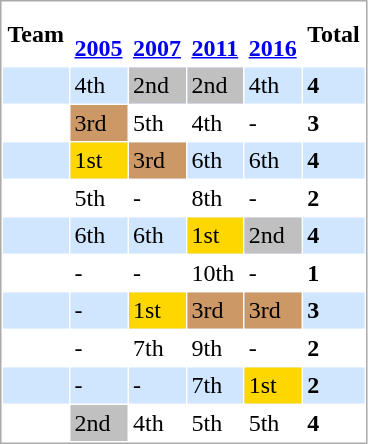<table border="0" cellspacing="1" cellpadding="3" style="border: 1px solid #aaaaaa;">
<tr bgcolor=>
<td><strong>Team</strong></td>
<td><strong><br><a href='#'>2005</a></strong></td>
<td><strong><br><a href='#'>2007</a></strong></td>
<td><strong><br><a href='#'>2011</a></strong></td>
<td><strong><br><a href='#'>2016</a></strong></td>
<td><strong>Total</strong></td>
</tr>
<tr bgcolor=#D0E6FF>
<td></td>
<td>4th</td>
<td bgcolor=silver>2nd</td>
<td bgcolor=silver>2nd</td>
<td>4th</td>
<td><strong>4</strong></td>
</tr>
<tr bgcolor=#FFFFFF>
<td></td>
<td bgcolor=#cc9966>3rd</td>
<td>5th</td>
<td>4th</td>
<td>-</td>
<td><strong>3</strong></td>
</tr>
<tr bgcolor=#D0E6FF>
<td></td>
<td bgcolor=gold>1st</td>
<td bgcolor=#cc9966>3rd</td>
<td>6th</td>
<td>6th</td>
<td><strong>4</strong></td>
</tr>
<tr bgcolor=#FFFFFF>
<td></td>
<td>5th</td>
<td>-</td>
<td>8th</td>
<td>-</td>
<td><strong>2</strong></td>
</tr>
<tr bgcolor=#D0E6FF>
<td></td>
<td>6th</td>
<td>6th</td>
<td bgcolor=gold>1st</td>
<td bgcolor=silver>2nd</td>
<td><strong>4</strong></td>
</tr>
<tr bgcolor=#FFFFFF>
<td></td>
<td>-</td>
<td>-</td>
<td>10th</td>
<td>-</td>
<td><strong>1</strong></td>
</tr>
<tr bgcolor=#D0E6FF>
<td></td>
<td>-</td>
<td bgcolor=gold>1st</td>
<td bgcolor=#cc9966>3rd</td>
<td bgcolor=#cc9966>3rd</td>
<td><strong>3</strong></td>
</tr>
<tr bgcolor=#FFFFFF>
<td></td>
<td>-</td>
<td>7th</td>
<td>9th</td>
<td>-</td>
<td><strong>2</strong></td>
</tr>
<tr bgcolor=#D0E6FF>
<td></td>
<td>-</td>
<td>-</td>
<td>7th</td>
<td bgcolor=gold>1st</td>
<td><strong>2</strong></td>
</tr>
<tr bgcolor=#FFFFFF>
<td></td>
<td bgcolor=silver>2nd</td>
<td>4th</td>
<td>5th</td>
<td>5th</td>
<td><strong>4</strong></td>
</tr>
</table>
